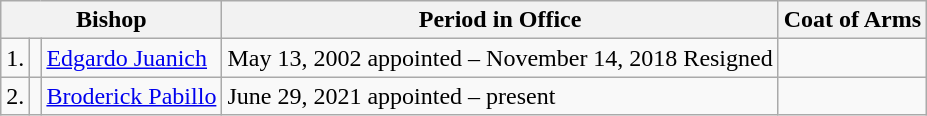<table class="wikitable">
<tr>
<th colspan="3">Bishop</th>
<th>Period in Office</th>
<th>Coat of Arms</th>
</tr>
<tr>
<td>1.</td>
<td></td>
<td><a href='#'>Edgardo Juanich</a></td>
<td>May 13, 2002 appointed – November 14, 2018 Resigned</td>
<td></td>
</tr>
<tr>
<td>2.</td>
<td></td>
<td><a href='#'>Broderick Pabillo</a></td>
<td>June 29, 2021 appointed – present</td>
<td></td>
</tr>
</table>
